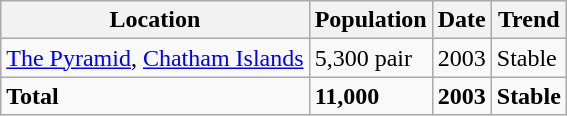<table class="wikitable" style="float: center;">
<tr>
<th>Location</th>
<th>Population</th>
<th>Date</th>
<th>Trend</th>
</tr>
<tr>
<td><a href='#'>The Pyramid</a>, <a href='#'>Chatham Islands</a></td>
<td>5,300 pair</td>
<td>2003</td>
<td>Stable</td>
</tr>
<tr>
<td><strong>Total</strong></td>
<td><strong>11,000</strong></td>
<td><strong>2003</strong></td>
<td><strong>Stable</strong></td>
</tr>
</table>
